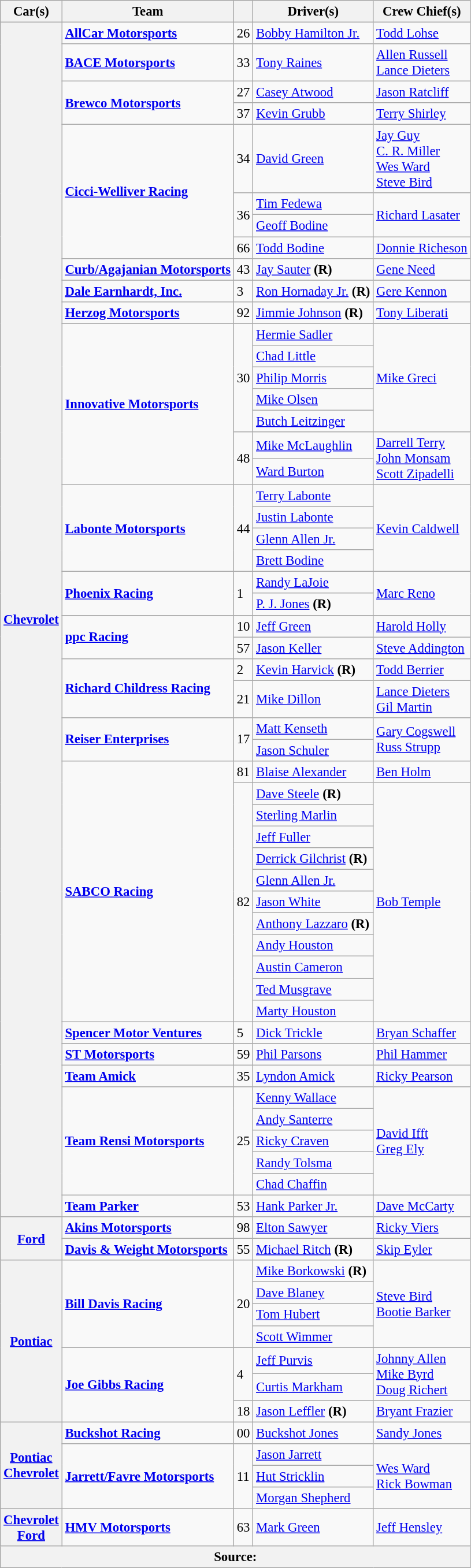<table class="wikitable sortable" style="font-size: 95%;">
<tr>
<th>Car(s)</th>
<th>Team</th>
<th></th>
<th>Driver(s)</th>
<th>Crew Chief(s)</th>
</tr>
<tr>
<th rowspan=51><a href='#'>Chevrolet</a></th>
<td><strong><a href='#'>AllCar Motorsports</a></strong></td>
<td>26</td>
<td><a href='#'>Bobby Hamilton Jr.</a></td>
<td><a href='#'>Todd Lohse</a></td>
</tr>
<tr>
<td><strong><a href='#'>BACE Motorsports</a></strong></td>
<td>33</td>
<td><a href='#'>Tony Raines</a></td>
<td><a href='#'>Allen Russell</a> <small></small> <br> <a href='#'>Lance Dieters</a> <small></small></td>
</tr>
<tr>
<td rowspan=2><strong><a href='#'>Brewco Motorsports</a></strong></td>
<td>27</td>
<td><a href='#'>Casey Atwood</a></td>
<td><a href='#'>Jason Ratcliff</a></td>
</tr>
<tr>
<td>37</td>
<td><a href='#'>Kevin Grubb</a></td>
<td><a href='#'>Terry Shirley</a></td>
</tr>
<tr>
<td rowspan=4><strong><a href='#'>Cicci-Welliver Racing</a></strong></td>
<td>34</td>
<td><a href='#'>David Green</a></td>
<td><a href='#'>Jay Guy</a> <small></small> <br> <a href='#'>C. R. Miller</a> <small></small> <br> <a href='#'>Wes Ward</a> <small></small> <br> <a href='#'>Steve Bird</a> <small></small></td>
</tr>
<tr>
<td rowspan=2>36</td>
<td><a href='#'>Tim Fedewa</a> <small></small></td>
<td rowspan=2><a href='#'>Richard Lasater</a></td>
</tr>
<tr>
<td><a href='#'>Geoff Bodine</a> <small></small></td>
</tr>
<tr>
<td>66</td>
<td><a href='#'>Todd Bodine</a></td>
<td><a href='#'>Donnie Richeson</a></td>
</tr>
<tr>
<td><strong><a href='#'>Curb/Agajanian Motorsports</a></strong></td>
<td>43</td>
<td><a href='#'>Jay Sauter</a> <strong>(R)</strong></td>
<td><a href='#'>Gene Need</a></td>
</tr>
<tr>
<td><strong><a href='#'>Dale Earnhardt, Inc.</a></strong></td>
<td>3</td>
<td><a href='#'>Ron Hornaday Jr.</a> <strong>(R)</strong></td>
<td><a href='#'>Gere Kennon</a></td>
</tr>
<tr>
<td><strong><a href='#'>Herzog Motorsports</a></strong></td>
<td>92</td>
<td><a href='#'>Jimmie Johnson</a> <strong>(R)</strong></td>
<td><a href='#'>Tony Liberati</a></td>
</tr>
<tr>
<td rowspan=7><strong><a href='#'>Innovative Motorsports</a></strong></td>
<td rowspan=5>30</td>
<td><a href='#'>Hermie Sadler</a> <small></small></td>
<td rowspan=5><a href='#'>Mike Greci</a></td>
</tr>
<tr>
<td><a href='#'>Chad Little</a> <small></small></td>
</tr>
<tr>
<td><a href='#'>Philip Morris</a> <small></small></td>
</tr>
<tr>
<td><a href='#'>Mike Olsen</a> <small></small></td>
</tr>
<tr>
<td><a href='#'>Butch Leitzinger</a> <small></small></td>
</tr>
<tr>
<td rowspan=2>48</td>
<td><a href='#'>Mike McLaughlin</a> <small></small></td>
<td rowspan=2><a href='#'>Darrell Terry</a> <small></small> <br> <a href='#'>John Monsam</a> <small></small> <br> <a href='#'>Scott Zipadelli</a> <small></small></td>
</tr>
<tr>
<td><a href='#'>Ward Burton</a> <small></small></td>
</tr>
<tr>
<td rowspan=4><strong><a href='#'>Labonte Motorsports</a></strong></td>
<td rowspan=4>44</td>
<td><a href='#'>Terry Labonte</a> <small></small></td>
<td rowspan=4><a href='#'>Kevin Caldwell</a></td>
</tr>
<tr>
<td><a href='#'>Justin Labonte</a> <small></small></td>
</tr>
<tr>
<td><a href='#'>Glenn Allen Jr.</a> <small></small></td>
</tr>
<tr>
<td><a href='#'>Brett Bodine</a> <small></small></td>
</tr>
<tr>
<td rowspan=2><strong><a href='#'>Phoenix Racing</a></strong></td>
<td rowspan=2>1</td>
<td><a href='#'>Randy LaJoie</a> <small></small></td>
<td rowspan=2><a href='#'>Marc Reno</a></td>
</tr>
<tr>
<td><a href='#'>P. J. Jones</a> <strong>(R)</strong> <small></small></td>
</tr>
<tr>
<td rowspan=2><strong><a href='#'>ppc Racing</a></strong></td>
<td>10</td>
<td><a href='#'>Jeff Green</a></td>
<td><a href='#'>Harold Holly</a></td>
</tr>
<tr>
<td>57</td>
<td><a href='#'>Jason Keller</a></td>
<td><a href='#'>Steve Addington</a></td>
</tr>
<tr>
<td rowspan=2><strong><a href='#'>Richard Childress Racing</a></strong></td>
<td>2</td>
<td><a href='#'>Kevin Harvick</a> <strong>(R)</strong></td>
<td><a href='#'>Todd Berrier</a></td>
</tr>
<tr>
<td>21</td>
<td><a href='#'>Mike Dillon</a></td>
<td><a href='#'>Lance Dieters</a> <small></small> <br> <a href='#'>Gil Martin</a> <small></small></td>
</tr>
<tr>
<td rowspan=2><strong><a href='#'>Reiser Enterprises</a></strong></td>
<td rowspan=2>17</td>
<td><a href='#'>Matt Kenseth</a> <small></small></td>
<td rowspan=2><a href='#'>Gary Cogswell</a> <small></small> <br> <a href='#'>Russ Strupp</a> <small></small></td>
</tr>
<tr>
<td><a href='#'>Jason Schuler</a> <small></small></td>
</tr>
<tr>
<td rowspan=12><strong><a href='#'>SABCO Racing</a></strong></td>
<td>81</td>
<td><a href='#'>Blaise Alexander</a></td>
<td><a href='#'>Ben Holm</a></td>
</tr>
<tr>
<td rowspan=11>82</td>
<td><a href='#'>Dave Steele</a> <strong>(R)</strong> <small></small></td>
<td rowspan="11"><a href='#'>Bob Temple</a></td>
</tr>
<tr>
<td><a href='#'>Sterling Marlin</a> <small></small></td>
</tr>
<tr>
<td><a href='#'>Jeff Fuller</a> <small></small></td>
</tr>
<tr>
<td><a href='#'>Derrick Gilchrist</a> <strong>(R)</strong> <small></small></td>
</tr>
<tr>
<td><a href='#'>Glenn Allen Jr.</a> <small></small></td>
</tr>
<tr>
<td><a href='#'>Jason White</a> <small></small></td>
</tr>
<tr>
<td><a href='#'>Anthony Lazzaro</a> <strong>(R)</strong> <small></small></td>
</tr>
<tr>
<td><a href='#'>Andy Houston</a> <small></small></td>
</tr>
<tr>
<td><a href='#'>Austin Cameron</a> <small></small></td>
</tr>
<tr>
<td><a href='#'>Ted Musgrave</a> <small></small></td>
</tr>
<tr>
<td><a href='#'>Marty Houston</a> <small></small></td>
</tr>
<tr>
<td><strong><a href='#'>Spencer Motor Ventures</a></strong></td>
<td>5</td>
<td><a href='#'>Dick Trickle</a></td>
<td><a href='#'>Bryan Schaffer</a></td>
</tr>
<tr>
<td><strong><a href='#'>ST Motorsports</a></strong></td>
<td>59</td>
<td><a href='#'>Phil Parsons</a></td>
<td><a href='#'>Phil Hammer</a></td>
</tr>
<tr>
<td><strong><a href='#'>Team Amick</a></strong></td>
<td>35</td>
<td><a href='#'>Lyndon Amick</a></td>
<td><a href='#'>Ricky Pearson</a></td>
</tr>
<tr>
<td rowspan=5><strong><a href='#'>Team Rensi Motorsports</a></strong></td>
<td rowspan=5>25</td>
<td><a href='#'>Kenny Wallace</a> <small></small></td>
<td rowspan=5><a href='#'>David Ifft</a> <small></small> <br> <a href='#'>Greg Ely</a> <small></small></td>
</tr>
<tr>
<td><a href='#'>Andy Santerre</a> <small></small></td>
</tr>
<tr>
<td><a href='#'>Ricky Craven</a> <small></small></td>
</tr>
<tr>
<td><a href='#'>Randy Tolsma</a> <small></small></td>
</tr>
<tr>
<td><a href='#'>Chad Chaffin</a> <small></small></td>
</tr>
<tr>
<td><strong><a href='#'>Team Parker</a></strong></td>
<td>53</td>
<td><a href='#'>Hank Parker Jr.</a></td>
<td><a href='#'>Dave McCarty</a></td>
</tr>
<tr>
<th rowspan="2"><a href='#'>Ford</a></th>
<td><strong><a href='#'>Akins Motorsports</a></strong></td>
<td>98</td>
<td><a href='#'>Elton Sawyer</a></td>
<td><a href='#'>Ricky Viers</a></td>
</tr>
<tr>
<td><strong><a href='#'>Davis & Weight Motorsports</a></strong></td>
<td>55</td>
<td><a href='#'>Michael Ritch</a> <strong>(R)</strong></td>
<td><a href='#'>Skip Eyler</a></td>
</tr>
<tr>
<th rowspan=7><a href='#'>Pontiac</a></th>
<td rowspan=4><strong><a href='#'>Bill Davis Racing</a></strong></td>
<td rowspan=4>20</td>
<td><a href='#'>Mike Borkowski</a> <strong>(R)</strong> <small></small></td>
<td rowspan=4><a href='#'>Steve Bird</a> <small></small> <br> <a href='#'>Bootie Barker</a> <small></small></td>
</tr>
<tr>
<td><a href='#'>Dave Blaney</a> <small></small></td>
</tr>
<tr>
<td><a href='#'>Tom Hubert</a> <small></small></td>
</tr>
<tr>
<td><a href='#'>Scott Wimmer</a> <small></small></td>
</tr>
<tr>
<td rowspan=3><strong><a href='#'>Joe Gibbs Racing</a></strong></td>
<td rowspan=2>4</td>
<td><a href='#'>Jeff Purvis</a> <small></small></td>
<td rowspan=2><a href='#'>Johnny Allen</a> <small></small> <br> <a href='#'>Mike Byrd</a> <small></small> <br> <a href='#'>Doug Richert</a> <small></small></td>
</tr>
<tr>
<td><a href='#'>Curtis Markham</a> <small></small></td>
</tr>
<tr>
<td>18</td>
<td><a href='#'>Jason Leffler</a> <strong>(R)</strong></td>
<td><a href='#'>Bryant Frazier</a></td>
</tr>
<tr>
<th rowspan="4"><a href='#'>Pontiac</a><br><a href='#'>Chevrolet</a></th>
<td><strong><a href='#'>Buckshot Racing</a></strong></td>
<td>00</td>
<td><a href='#'>Buckshot Jones</a></td>
<td><a href='#'>Sandy Jones</a></td>
</tr>
<tr>
<td rowspan=3><strong><a href='#'>Jarrett/Favre Motorsports</a></strong></td>
<td rowspan=3>11</td>
<td><a href='#'>Jason Jarrett</a> <small></small></td>
<td rowspan=3><a href='#'>Wes Ward</a> <small></small> <br> <a href='#'>Rick Bowman</a> <small></small></td>
</tr>
<tr>
<td><a href='#'>Hut Stricklin</a> <small></small></td>
</tr>
<tr>
<td><a href='#'>Morgan Shepherd</a> <small></small></td>
</tr>
<tr>
<th><a href='#'>Chevrolet</a><br><a href='#'>Ford</a></th>
<td><strong><a href='#'>HMV Motorsports</a></strong></td>
<td>63</td>
<td><a href='#'>Mark Green</a></td>
<td><a href='#'>Jeff Hensley</a></td>
</tr>
<tr>
<th colspan=5><strong>Source:</strong> </th>
</tr>
</table>
